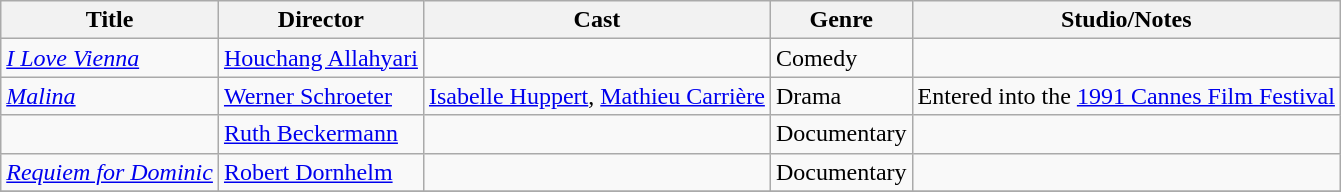<table class="wikitable">
<tr>
<th>Title</th>
<th>Director</th>
<th>Cast</th>
<th>Genre</th>
<th>Studio/Notes</th>
</tr>
<tr>
<td><em><a href='#'>I Love Vienna</a></em></td>
<td><a href='#'>Houchang Allahyari</a></td>
<td></td>
<td>Comedy</td>
<td></td>
</tr>
<tr>
<td><em><a href='#'>Malina</a></em></td>
<td><a href='#'>Werner Schroeter</a></td>
<td><a href='#'>Isabelle Huppert</a>, <a href='#'>Mathieu Carrière</a></td>
<td>Drama</td>
<td>Entered into the <a href='#'>1991 Cannes Film Festival</a></td>
</tr>
<tr>
<td></td>
<td><a href='#'>Ruth Beckermann</a></td>
<td></td>
<td>Documentary</td>
<td></td>
</tr>
<tr>
<td><em><a href='#'>Requiem for Dominic</a></em></td>
<td><a href='#'>Robert Dornhelm</a></td>
<td></td>
<td>Documentary</td>
<td></td>
</tr>
<tr>
</tr>
</table>
